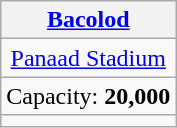<table class="wikitable" style="text-align:center">
<tr>
<th colspan=2> <a href='#'>Bacolod</a></th>
</tr>
<tr>
<td><a href='#'>Panaad Stadium</a></td>
</tr>
<tr>
<td>Capacity: <strong>20,000</strong></td>
</tr>
<tr>
<td></td>
</tr>
</table>
